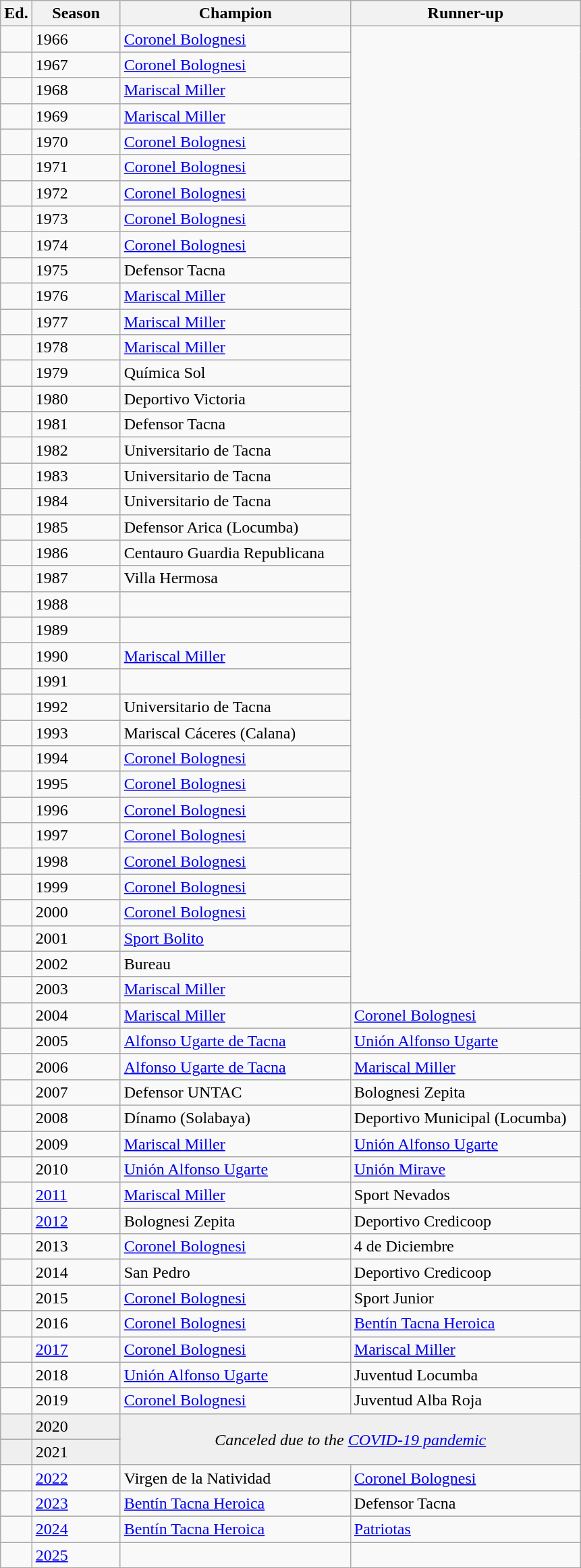<table class="wikitable sortable">
<tr>
<th width=px>Ed.</th>
<th width=80px>Season</th>
<th width=220px>Champion</th>
<th width=220px>Runner-up</th>
</tr>
<tr>
<td></td>
<td>1966</td>
<td><a href='#'>Coronel Bolognesi</a></td>
</tr>
<tr>
<td></td>
<td>1967</td>
<td><a href='#'>Coronel Bolognesi</a></td>
</tr>
<tr>
<td></td>
<td>1968</td>
<td><a href='#'>Mariscal Miller</a></td>
</tr>
<tr>
<td></td>
<td>1969</td>
<td><a href='#'>Mariscal Miller</a></td>
</tr>
<tr>
<td></td>
<td>1970</td>
<td><a href='#'>Coronel Bolognesi</a></td>
</tr>
<tr>
<td></td>
<td>1971</td>
<td><a href='#'>Coronel Bolognesi</a></td>
</tr>
<tr>
<td></td>
<td>1972</td>
<td><a href='#'>Coronel Bolognesi</a></td>
</tr>
<tr>
<td></td>
<td>1973</td>
<td><a href='#'>Coronel Bolognesi</a></td>
</tr>
<tr>
<td></td>
<td>1974</td>
<td><a href='#'>Coronel Bolognesi</a></td>
</tr>
<tr>
<td></td>
<td>1975</td>
<td>Defensor Tacna</td>
</tr>
<tr>
<td></td>
<td>1976</td>
<td><a href='#'>Mariscal Miller</a></td>
</tr>
<tr>
<td></td>
<td>1977</td>
<td><a href='#'>Mariscal Miller</a></td>
</tr>
<tr>
<td></td>
<td>1978</td>
<td><a href='#'>Mariscal Miller</a></td>
</tr>
<tr>
<td></td>
<td>1979</td>
<td>Química Sol</td>
</tr>
<tr>
<td></td>
<td>1980</td>
<td>Deportivo Victoria</td>
</tr>
<tr>
<td></td>
<td>1981</td>
<td>Defensor Tacna</td>
</tr>
<tr>
<td></td>
<td>1982</td>
<td>Universitario de Tacna</td>
</tr>
<tr>
<td></td>
<td>1983</td>
<td>Universitario de Tacna</td>
</tr>
<tr>
<td></td>
<td>1984</td>
<td>Universitario de Tacna</td>
</tr>
<tr>
<td></td>
<td>1985</td>
<td>Defensor Arica (Locumba)</td>
</tr>
<tr>
<td></td>
<td>1986</td>
<td>Centauro Guardia Republicana</td>
</tr>
<tr>
<td></td>
<td>1987</td>
<td>Villa Hermosa</td>
</tr>
<tr>
<td></td>
<td>1988</td>
<td></td>
</tr>
<tr>
<td></td>
<td>1989</td>
<td></td>
</tr>
<tr>
<td></td>
<td>1990</td>
<td><a href='#'>Mariscal Miller</a></td>
</tr>
<tr>
<td></td>
<td>1991</td>
<td></td>
</tr>
<tr>
<td></td>
<td>1992</td>
<td>Universitario de Tacna</td>
</tr>
<tr>
<td></td>
<td>1993</td>
<td>Mariscal Cáceres (Calana)</td>
</tr>
<tr>
<td></td>
<td>1994</td>
<td><a href='#'>Coronel Bolognesi</a></td>
</tr>
<tr>
<td></td>
<td>1995</td>
<td><a href='#'>Coronel Bolognesi</a></td>
</tr>
<tr>
<td></td>
<td>1996</td>
<td><a href='#'>Coronel Bolognesi</a></td>
</tr>
<tr>
<td></td>
<td>1997</td>
<td><a href='#'>Coronel Bolognesi</a></td>
</tr>
<tr>
<td></td>
<td>1998</td>
<td><a href='#'>Coronel Bolognesi</a></td>
</tr>
<tr>
<td></td>
<td>1999</td>
<td><a href='#'>Coronel Bolognesi</a></td>
</tr>
<tr>
<td></td>
<td>2000</td>
<td><a href='#'>Coronel Bolognesi</a></td>
</tr>
<tr>
<td></td>
<td>2001</td>
<td><a href='#'>Sport Bolito</a></td>
</tr>
<tr>
<td></td>
<td>2002</td>
<td>Bureau</td>
</tr>
<tr>
<td></td>
<td>2003</td>
<td><a href='#'>Mariscal Miller</a></td>
</tr>
<tr>
<td></td>
<td>2004</td>
<td><a href='#'>Mariscal Miller</a></td>
<td><a href='#'>Coronel Bolognesi</a></td>
</tr>
<tr>
<td></td>
<td>2005</td>
<td><a href='#'>Alfonso Ugarte de Tacna</a></td>
<td><a href='#'>Unión Alfonso Ugarte</a></td>
</tr>
<tr>
<td></td>
<td>2006</td>
<td><a href='#'>Alfonso Ugarte de Tacna</a></td>
<td><a href='#'>Mariscal Miller</a></td>
</tr>
<tr>
<td></td>
<td>2007</td>
<td>Defensor UNTAC</td>
<td>Bolognesi Zepita</td>
</tr>
<tr>
<td></td>
<td>2008</td>
<td>Dínamo (Solabaya)</td>
<td>Deportivo Municipal (Locumba)</td>
</tr>
<tr>
<td></td>
<td>2009</td>
<td><a href='#'>Mariscal Miller</a></td>
<td><a href='#'>Unión Alfonso Ugarte</a></td>
</tr>
<tr>
<td></td>
<td>2010</td>
<td><a href='#'>Unión Alfonso Ugarte</a></td>
<td><a href='#'>Unión Mirave</a></td>
</tr>
<tr>
<td></td>
<td><a href='#'>2011</a></td>
<td><a href='#'>Mariscal Miller</a></td>
<td>Sport Nevados</td>
</tr>
<tr>
<td></td>
<td><a href='#'>2012</a></td>
<td>Bolognesi Zepita</td>
<td>Deportivo Credicoop</td>
</tr>
<tr>
<td></td>
<td>2013</td>
<td><a href='#'>Coronel Bolognesi</a></td>
<td>4 de Diciembre</td>
</tr>
<tr>
<td></td>
<td>2014</td>
<td>San Pedro</td>
<td>Deportivo Credicoop</td>
</tr>
<tr>
<td></td>
<td>2015</td>
<td><a href='#'>Coronel Bolognesi</a></td>
<td>Sport Junior</td>
</tr>
<tr>
<td></td>
<td>2016</td>
<td><a href='#'>Coronel Bolognesi</a></td>
<td><a href='#'>Bentín Tacna Heroica</a></td>
</tr>
<tr>
<td></td>
<td><a href='#'>2017</a></td>
<td><a href='#'>Coronel Bolognesi</a></td>
<td><a href='#'>Mariscal Miller</a></td>
</tr>
<tr>
<td></td>
<td>2018</td>
<td><a href='#'>Unión Alfonso Ugarte</a></td>
<td>Juventud Locumba</td>
</tr>
<tr>
<td></td>
<td>2019</td>
<td><a href='#'>Coronel Bolognesi</a></td>
<td>Juventud Alba Roja</td>
</tr>
<tr bgcolor=#efefef>
<td></td>
<td>2020</td>
<td rowspan=2 colspan="2" align=center><em>Canceled due to the <a href='#'>COVID-19 pandemic</a></em></td>
</tr>
<tr bgcolor=#efefef>
<td></td>
<td>2021</td>
</tr>
<tr>
<td></td>
<td><a href='#'>2022</a></td>
<td>Virgen de la Natividad</td>
<td><a href='#'>Coronel Bolognesi</a></td>
</tr>
<tr>
<td></td>
<td><a href='#'>2023</a></td>
<td><a href='#'>Bentín Tacna Heroica</a></td>
<td>Defensor Tacna</td>
</tr>
<tr>
<td></td>
<td><a href='#'>2024</a></td>
<td><a href='#'>Bentín Tacna Heroica</a></td>
<td><a href='#'>Patriotas</a></td>
</tr>
<tr>
<td></td>
<td><a href='#'>2025</a></td>
<td></td>
<td></td>
</tr>
<tr>
</tr>
</table>
